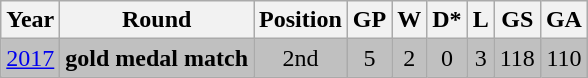<table class="wikitable" style="text-align: center;">
<tr>
<th>Year</th>
<th>Round</th>
<th>Position</th>
<th>GP</th>
<th>W</th>
<th>D*</th>
<th>L</th>
<th>GS</th>
<th>GA</th>
</tr>
<tr style="background:silver;">
<td> <a href='#'>2017</a></td>
<td><strong>gold medal match</strong></td>
<td>2nd</td>
<td>5</td>
<td>2</td>
<td>0</td>
<td>3</td>
<td>118</td>
<td>110</td>
</tr>
</table>
